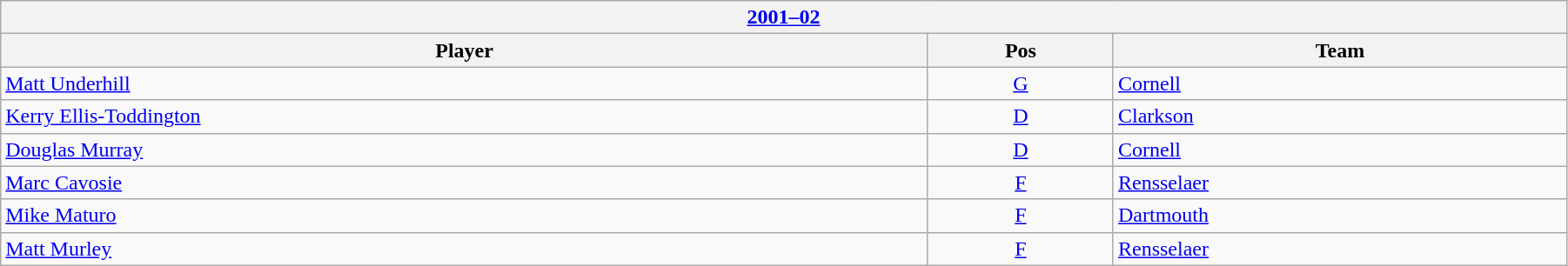<table class="wikitable" width=95%>
<tr>
<th colspan=3><a href='#'>2001–02</a></th>
</tr>
<tr>
<th>Player</th>
<th>Pos</th>
<th>Team</th>
</tr>
<tr>
<td><a href='#'>Matt Underhill</a></td>
<td align=center><a href='#'>G</a></td>
<td><a href='#'>Cornell</a></td>
</tr>
<tr>
<td><a href='#'>Kerry Ellis-Toddington</a></td>
<td align=center><a href='#'>D</a></td>
<td><a href='#'>Clarkson</a></td>
</tr>
<tr>
<td><a href='#'>Douglas Murray</a></td>
<td align=center><a href='#'>D</a></td>
<td><a href='#'>Cornell</a></td>
</tr>
<tr>
<td><a href='#'>Marc Cavosie</a></td>
<td align=center><a href='#'>F</a></td>
<td><a href='#'>Rensselaer</a></td>
</tr>
<tr>
<td><a href='#'>Mike Maturo</a></td>
<td align=center><a href='#'>F</a></td>
<td><a href='#'>Dartmouth</a></td>
</tr>
<tr>
<td><a href='#'>Matt Murley</a></td>
<td align=center><a href='#'>F</a></td>
<td><a href='#'>Rensselaer</a></td>
</tr>
</table>
